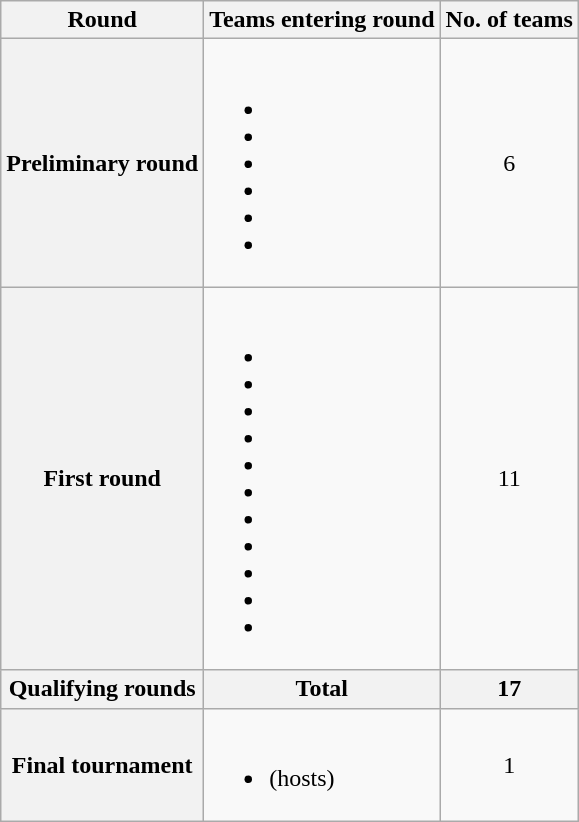<table class="wikitable">
<tr>
<th>Round</th>
<th>Teams entering round</th>
<th>No. of teams</th>
</tr>
<tr>
<th>Preliminary round</th>
<td><br><ul><li></li><li></li><li></li><li></li><li></li><li><em></em></li></ul></td>
<td align=center>6</td>
</tr>
<tr>
<th>First round</th>
<td><br><ul><li></li><li></li><li><em></em></li><li></li><li><em></em></li><li></li><li></li><li></li><li></li><li></li><li></li></ul></td>
<td align=center>11</td>
</tr>
<tr>
<th>Qualifying rounds</th>
<th>Total</th>
<th>17</th>
</tr>
<tr>
<th>Final tournament</th>
<td><br><ul><li> (hosts)</li></ul></td>
<td align=center>1</td>
</tr>
</table>
